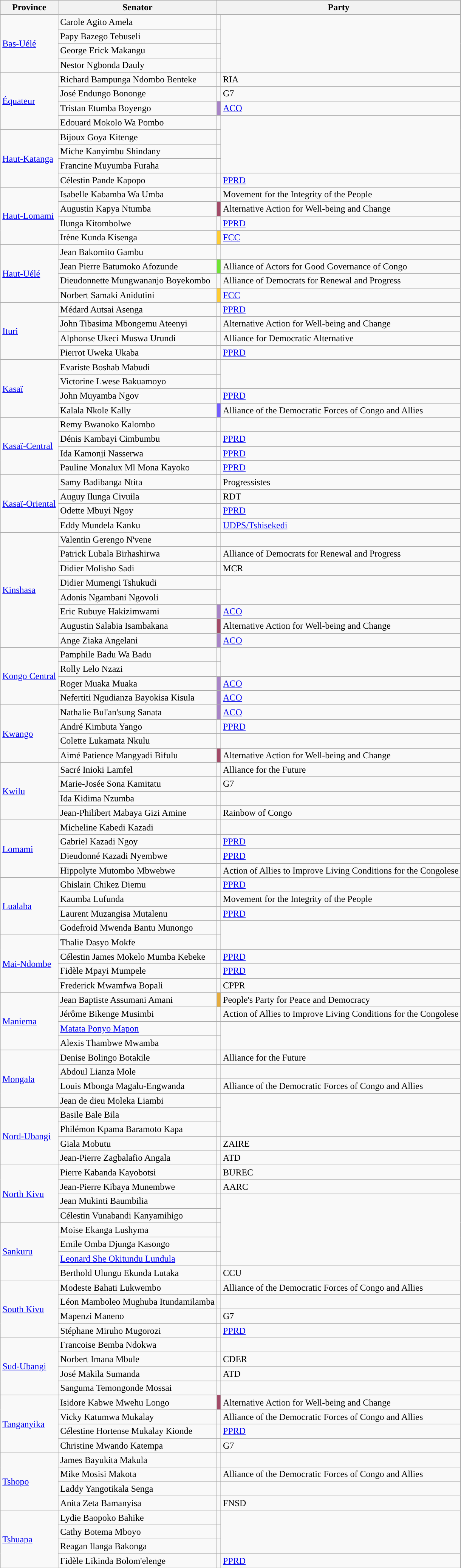<table class="wikitable">
<tr>
<th valign="top">Province</th>
<th valign="top">Senator</th>
<th valign="top" colspan=2>Party</th>
</tr>
<tr>
<td rowspan=4><a href='#'>Bas-Uélé</a></td>
<td>Carole Agito Amela</td>
<td></td>
</tr>
<tr>
<td>Papy Bazego Tebuseli</td>
<td></td>
</tr>
<tr>
<td>George Erick Makangu</td>
<td></td>
</tr>
<tr>
<td>Nestor Ngbonda Dauly</td>
<td></td>
</tr>
<tr>
<td rowspan=4><a href='#'>Équateur</a></td>
<td>Richard Bampunga Ndombo Benteke</td>
<td></td>
<td>RIA</td>
</tr>
<tr>
<td>José Endungo Bononge</td>
<td></td>
<td>G7</td>
</tr>
<tr>
<td>Tristan Etumba Boyengo</td>
<td bgcolor=#A884C7></td>
<td><a href='#'>ACO</a></td>
</tr>
<tr>
<td>Edouard Mokolo Wa Pombo</td>
<td></td>
</tr>
<tr>
<td rowspan=4><a href='#'>Haut-Katanga</a></td>
<td>Bijoux Goya Kitenge</td>
<td></td>
</tr>
<tr>
<td>Miche Kanyimbu Shindany</td>
<td></td>
</tr>
<tr>
<td>Francine Muyumba Furaha</td>
<td></td>
</tr>
<tr>
<td>Célestin Pande Kapopo</td>
<td></td>
<td><a href='#'>PPRD</a></td>
</tr>
<tr>
<td rowspan=4><a href='#'>Haut-Lomami</a></td>
<td>Isabelle Kabamba Wa Umba</td>
<td></td>
<td>Movement for the Integrity of the People</td>
</tr>
<tr>
<td>Augustin Kapya Ntumba</td>
<td bgcolor=#A24B68></td>
<td>Alternative Action for Well-being and Change</td>
</tr>
<tr>
<td>Ilunga Kitombolwe</td>
<td></td>
<td><a href='#'>PPRD</a></td>
</tr>
<tr>
<td>Irène Kunda Kisenga</td>
<td bgcolor=#FFCC33></td>
<td><a href='#'>FCC</a></td>
</tr>
<tr>
<td rowspan=4><a href='#'>Haut-Uélé</a></td>
<td>Jean Bakomito Gambu</td>
<td></td>
</tr>
<tr>
<td>Jean Pierre Batumoko Afozunde</td>
<td bgcolor=70E434></td>
<td>Alliance of Actors for Good Governance of Congo</td>
</tr>
<tr>
<td>Dieudonnette Mungwananjo Boyekombo</td>
<td></td>
<td>Alliance of Democrats for Renewal and Progress</td>
</tr>
<tr>
<td>Norbert Samaki Anidutini</td>
<td bgcolor=#FFCC33></td>
<td><a href='#'>FCC</a></td>
</tr>
<tr>
<td rowspan=4><a href='#'>Ituri</a></td>
<td>Médard Autsai Asenga</td>
<td></td>
<td><a href='#'>PPRD</a></td>
</tr>
<tr>
<td>John Tibasima Mbongemu Ateenyi</td>
<td></td>
<td>Alternative Action for Well-being and Change</td>
</tr>
<tr>
<td>Alphonse Ukeci Muswa Urundi</td>
<td></td>
<td>Alliance for Democratic Alternative</td>
</tr>
<tr>
<td>Pierrot Uweka Ukaba</td>
<td></td>
<td><a href='#'>PPRD</a></td>
</tr>
<tr>
<td rowspan=4><a href='#'>Kasaï</a></td>
<td>Evariste Boshab Mabudi</td>
<td></td>
</tr>
<tr>
<td>Victorine Lwese Bakuamoyo</td>
<td></td>
</tr>
<tr>
<td>John Muyamba Ngov</td>
<td></td>
<td><a href='#'>PPRD</a></td>
</tr>
<tr>
<td>Kalala Nkole Kally</td>
<td bgcolor=#725CFF></td>
<td>Alliance of the Democratic Forces of Congo and Allies</td>
</tr>
<tr>
<td rowspan=4><a href='#'>Kasaï-Central</a></td>
<td>Remy Bwanoko Kalombo</td>
<td></td>
</tr>
<tr>
<td>Dénis Kambayi Cimbumbu</td>
<td></td>
<td><a href='#'>PPRD</a></td>
</tr>
<tr>
<td>Ida Kamonji Nasserwa</td>
<td></td>
<td><a href='#'>PPRD</a></td>
</tr>
<tr>
<td>Pauline Monalux Ml Mona Kayoko</td>
<td></td>
<td><a href='#'>PPRD</a></td>
</tr>
<tr>
<td rowspan=4><a href='#'>Kasaï-Oriental</a></td>
<td>Samy Badibanga Ntita</td>
<td></td>
<td>Progressistes</td>
</tr>
<tr>
<td>Auguy Ilunga Civuila</td>
<td></td>
<td>RDT</td>
</tr>
<tr>
<td>Odette Mbuyi Ngoy</td>
<td></td>
<td><a href='#'>PPRD</a></td>
</tr>
<tr>
<td>Eddy Mundela Kanku</td>
<td></td>
<td><a href='#'>UDPS/Tshisekedi</a></td>
</tr>
<tr>
<td rowspan=8><a href='#'>Kinshasa</a></td>
<td>Valentin Gerengo N'vene</td>
<td></td>
</tr>
<tr>
<td>Patrick Lubala Birhashirwa</td>
<td></td>
<td>Alliance of Democrats for Renewal and Progress</td>
</tr>
<tr>
<td>Didier Molisho Sadi</td>
<td></td>
<td>MCR</td>
</tr>
<tr>
<td>Didier Mumengi Tshukudi</td>
<td></td>
</tr>
<tr>
<td>Adonis Ngambani Ngovoli</td>
<td></td>
</tr>
<tr>
<td>Eric Rubuye Hakizimwami</td>
<td bgcolor=#A884C7></td>
<td><a href='#'>ACO</a></td>
</tr>
<tr>
<td>Augustin Salabia Isambakana</td>
<td bgcolor=#A24B68></td>
<td>Alternative Action for Well-being and Change</td>
</tr>
<tr>
<td>Ange Ziaka Angelani</td>
<td bgcolor=#A884C7></td>
<td><a href='#'>ACO</a></td>
</tr>
<tr>
<td rowspan=4><a href='#'>Kongo Central</a></td>
<td>Pamphile Badu Wa Badu</td>
<td></td>
</tr>
<tr>
<td>Rolly Lelo Nzazi</td>
<td></td>
</tr>
<tr>
<td>Roger Muaka Muaka</td>
<td bgcolor=#A884C7></td>
<td><a href='#'>ACO</a></td>
</tr>
<tr>
<td>Nefertiti Ngudianza Bayokisa Kisula</td>
<td bgcolor=#A884C7></td>
<td><a href='#'>ACO</a></td>
</tr>
<tr>
<td rowspan=4><a href='#'>Kwango</a></td>
<td>Nathalie Bul'an'sung Sanata</td>
<td bgcolor=#A884C7></td>
<td><a href='#'>ACO</a></td>
</tr>
<tr>
<td>André Kimbuta Yango</td>
<td></td>
<td><a href='#'>PPRD</a></td>
</tr>
<tr>
<td>Colette Lukamata Nkulu</td>
<td></td>
</tr>
<tr>
<td>Aimé Patience Mangyadi Bifulu</td>
<td bgcolor=#A24B68></td>
<td>Alternative Action for Well-being and Change</td>
</tr>
<tr>
<td rowspan=4><a href='#'>Kwilu</a></td>
<td>Sacré Inioki Lamfel</td>
<td></td>
<td>Alliance for the Future</td>
</tr>
<tr>
<td>Marie-Josée Sona Kamitatu</td>
<td></td>
<td>G7</td>
</tr>
<tr>
<td>Ida Kidima Nzumba</td>
<td></td>
</tr>
<tr>
<td>Jean-Philibert Mabaya Gizi Amine</td>
<td></td>
<td>Rainbow of Congo</td>
</tr>
<tr>
<td rowspan=4><a href='#'>Lomami</a></td>
<td>Micheline Kabedi Kazadi</td>
<td></td>
</tr>
<tr>
<td>Gabriel Kazadi Ngoy</td>
<td></td>
<td><a href='#'>PPRD</a></td>
</tr>
<tr>
<td>Dieudonné Kazadi Nyembwe</td>
<td></td>
<td><a href='#'>PPRD</a></td>
</tr>
<tr>
<td>Hippolyte Mutombo Mbwebwe</td>
<td></td>
<td>Action of Allies to Improve Living Conditions for the Congolese</td>
</tr>
<tr>
<td rowspan=4><a href='#'>Lualaba</a></td>
<td>Ghislain Chikez Diemu</td>
<td></td>
<td><a href='#'>PPRD</a></td>
</tr>
<tr>
<td>Kaumba Lufunda</td>
<td></td>
<td>Movement for the Integrity of the People</td>
</tr>
<tr>
<td>Laurent Muzangisa Mutalenu</td>
<td></td>
<td><a href='#'>PPRD</a></td>
</tr>
<tr>
<td>Godefroid Mwenda Bantu Munongo</td>
<td></td>
</tr>
<tr>
<td rowspan=4><a href='#'>Mai-Ndombe</a></td>
<td>Thalie Dasyo Mokfe</td>
<td></td>
</tr>
<tr>
<td>Célestin James Mokelo Mumba Kebeke</td>
<td></td>
<td><a href='#'>PPRD</a></td>
</tr>
<tr>
<td>Fidèle Mpayi Mumpele</td>
<td></td>
<td><a href='#'>PPRD</a></td>
</tr>
<tr>
<td>Frederick Mwamfwa Bopali</td>
<td></td>
<td>CPPR</td>
</tr>
<tr>
<td rowspan=4><a href='#'>Maniema</a></td>
<td>Jean Baptiste Assumani Amani</td>
<td bgcolor=#E5AC3F></td>
<td>People's Party for Peace and Democracy</td>
</tr>
<tr>
<td>Jérôme Bikenge Musimbi</td>
<td></td>
<td>Action of Allies to Improve Living Conditions for the Congolese</td>
</tr>
<tr>
<td><a href='#'>Matata Ponyo Mapon</a></td>
<td></td>
</tr>
<tr>
<td>Alexis Thambwe Mwamba</td>
<td></td>
</tr>
<tr>
<td rowspan=4><a href='#'>Mongala</a></td>
<td>Denise Bolingo Botakile</td>
<td></td>
<td>Alliance for the Future</td>
</tr>
<tr>
<td>Abdoul Lianza Mole</td>
<td></td>
</tr>
<tr>
<td>Louis Mbonga Magalu-Engwanda</td>
<td></td>
<td>Alliance of the Democratic Forces of Congo and Allies</td>
</tr>
<tr>
<td>Jean de dieu Moleka Liambi</td>
<td></td>
</tr>
<tr>
<td rowspan=4><a href='#'>Nord-Ubangi</a></td>
<td>Basile Bale Bila</td>
<td></td>
</tr>
<tr>
<td>Philémon Kpama Baramoto Kapa</td>
<td></td>
</tr>
<tr>
<td>Giala Mobutu</td>
<td></td>
<td>ZAIRE</td>
</tr>
<tr>
<td>Jean-Pierre Zagbalafio Angala</td>
<td></td>
<td>ATD</td>
</tr>
<tr>
<td rowspan=4><a href='#'>North Kivu</a></td>
<td>Pierre Kabanda Kayobotsi</td>
<td></td>
<td>BUREC</td>
</tr>
<tr>
<td>Jean-Pierre Kibaya Munembwe</td>
<td></td>
<td>AARC</td>
</tr>
<tr>
<td>Jean Mukinti Baumbilia</td>
<td></td>
</tr>
<tr>
<td>Célestin Vunabandi Kanyamihigo</td>
<td></td>
</tr>
<tr>
<td rowspan=4><a href='#'>Sankuru</a></td>
<td>Moise Ekanga Lushyma</td>
<td></td>
</tr>
<tr>
<td>Emile Omba Djunga Kasongo</td>
<td></td>
</tr>
<tr>
<td><a href='#'>Leonard She Okitundu Lundula</a></td>
<td></td>
</tr>
<tr>
<td>Berthold Ulungu Ekunda Lutaka</td>
<td></td>
<td>CCU</td>
</tr>
<tr>
<td rowspan=4><a href='#'>South Kivu</a></td>
<td>Modeste Bahati Lukwembo</td>
<td></td>
<td>Alliance of the Democratic Forces of Congo and Allies</td>
</tr>
<tr>
<td>Léon Mamboleo Mughuba Itundamilamba</td>
<td></td>
</tr>
<tr>
<td>Mapenzi Maneno</td>
<td></td>
<td>G7</td>
</tr>
<tr>
<td>Stéphane Miruho Mugorozi</td>
<td></td>
<td><a href='#'>PPRD</a></td>
</tr>
<tr>
<td rowspan=4><a href='#'>Sud-Ubangi</a></td>
<td>Francoise Bemba Ndokwa</td>
<td></td>
</tr>
<tr>
<td>Norbert Imana Mbule</td>
<td></td>
<td>CDER</td>
</tr>
<tr>
<td>José Makila Sumanda</td>
<td></td>
<td>ATD</td>
</tr>
<tr>
<td>Sanguma Temongonde Mossai</td>
<td></td>
</tr>
<tr>
<td rowspan=4><a href='#'>Tanganyika</a></td>
<td>Isidore Kabwe Mwehu Longo</td>
<td bgcolor=#A24B68></td>
<td>Alternative Action for Well-being and Change</td>
</tr>
<tr>
<td>Vicky Katumwa Mukalay</td>
<td></td>
<td>Alliance of the Democratic Forces of Congo and Allies</td>
</tr>
<tr>
<td>Célestine Hortense Mukalay Kionde</td>
<td></td>
<td><a href='#'>PPRD</a></td>
</tr>
<tr>
<td>Christine Mwando Katempa</td>
<td></td>
<td>G7</td>
</tr>
<tr>
<td rowspan=4><a href='#'>Tshopo</a></td>
<td>James Bayukita Makula</td>
<td></td>
</tr>
<tr>
<td>Mike Mosisi Makota</td>
<td></td>
<td>Alliance of the Democratic Forces of Congo and Allies</td>
</tr>
<tr>
<td>Laddy Yangotikala Senga</td>
<td></td>
</tr>
<tr>
<td>Anita Zeta Bamanyisa</td>
<td></td>
<td>FNSD</td>
</tr>
<tr>
<td rowspan=4><a href='#'>Tshuapa</a></td>
<td>Lydie Baopoko Bahike</td>
<td></td>
</tr>
<tr>
<td>Cathy Botema Mboyo</td>
<td></td>
</tr>
<tr>
<td>Reagan Ilanga Bakonga</td>
<td></td>
</tr>
<tr>
<td>Fidèle Likinda Bolom'elenge</td>
<td></td>
<td><a href='#'>PPRD</a></td>
</tr>
</table>
